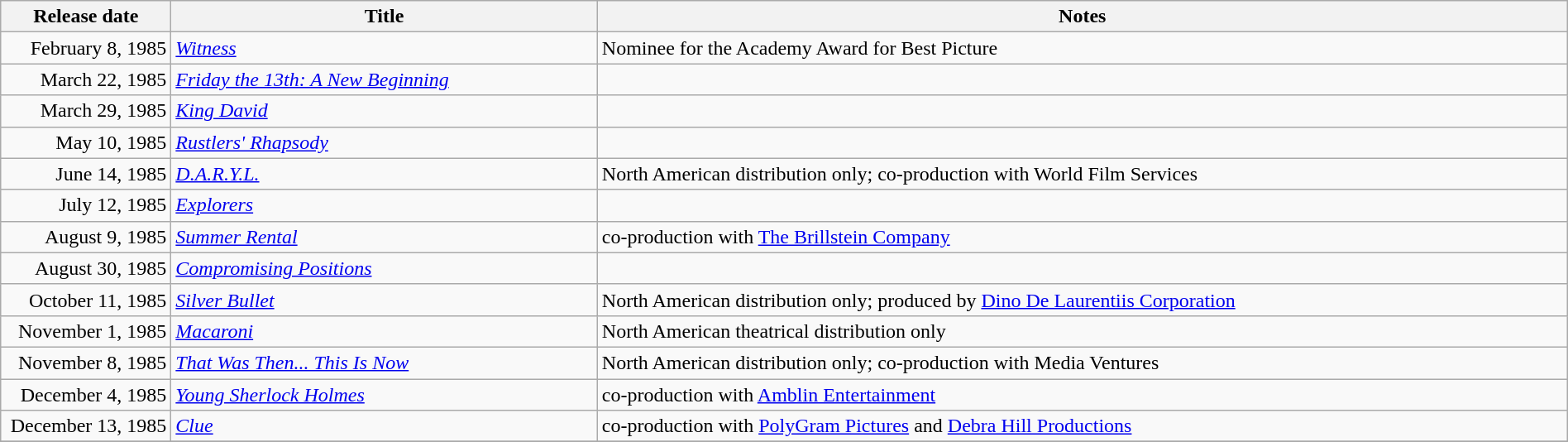<table class="wikitable sortable" style="width:100%;">
<tr>
<th scope="col" style="width:130px;">Release date</th>
<th>Title</th>
<th>Notes</th>
</tr>
<tr>
<td style="text-align:right;">February 8, 1985</td>
<td><em><a href='#'>Witness</a></em></td>
<td>Nominee for the Academy Award for Best Picture</td>
</tr>
<tr>
<td style="text-align:right;">March 22, 1985</td>
<td><em><a href='#'>Friday the 13th: A New Beginning</a></em></td>
<td></td>
</tr>
<tr>
<td style="text-align:right;">March 29, 1985</td>
<td><em><a href='#'>King David</a></em></td>
<td></td>
</tr>
<tr>
<td style="text-align:right;">May 10, 1985</td>
<td><em><a href='#'>Rustlers' Rhapsody</a></em></td>
<td></td>
</tr>
<tr>
<td style="text-align:right;">June 14, 1985</td>
<td><em><a href='#'>D.A.R.Y.L.</a></em></td>
<td>North American distribution only; co-production with World Film Services</td>
</tr>
<tr>
<td style="text-align:right;">July 12, 1985</td>
<td><em><a href='#'>Explorers</a></em></td>
<td></td>
</tr>
<tr>
<td style="text-align:right;">August 9, 1985</td>
<td><em><a href='#'>Summer Rental</a></em></td>
<td>co-production with <a href='#'>The Brillstein Company</a></td>
</tr>
<tr>
<td style="text-align:right;">August 30, 1985</td>
<td><em><a href='#'>Compromising Positions</a></em></td>
<td></td>
</tr>
<tr>
<td style="text-align:right;">October 11, 1985</td>
<td><em><a href='#'>Silver Bullet</a></em></td>
<td>North American distribution only; produced by <a href='#'>Dino De Laurentiis Corporation</a></td>
</tr>
<tr>
<td style="text-align:right;">November 1, 1985</td>
<td><em><a href='#'>Macaroni</a></em></td>
<td>North American theatrical distribution only</td>
</tr>
<tr>
<td style="text-align:right;">November 8, 1985</td>
<td><em><a href='#'>That Was Then... This Is Now</a></em></td>
<td>North American distribution only; co-production with Media Ventures</td>
</tr>
<tr>
<td style="text-align:right;">December 4, 1985</td>
<td><em><a href='#'>Young Sherlock Holmes</a></em></td>
<td>co-production with <a href='#'>Amblin Entertainment</a></td>
</tr>
<tr>
<td style="text-align:right;">December 13, 1985</td>
<td><em><a href='#'>Clue</a></em></td>
<td>co-production with <a href='#'>PolyGram Pictures</a> and <a href='#'>Debra Hill Productions</a></td>
</tr>
<tr>
</tr>
</table>
